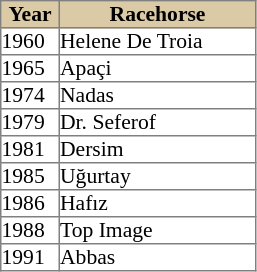<table border="1" cellpadding="0" style="border-collapse: collapse; font-size:90%">
<tr bgcolor="#DACAA5" align="center">
<td width="38px"><strong>Year</strong><br></td>
<td width="130px"><strong>Racehorse</strong><br></td>
</tr>
<tr>
<td>1960</td>
<td>Helene De Troia</td>
</tr>
<tr>
<td>1965</td>
<td>Apaçi</td>
</tr>
<tr>
<td>1974</td>
<td>Nadas</td>
</tr>
<tr>
<td>1979</td>
<td>Dr. Seferof</td>
</tr>
<tr>
<td>1981</td>
<td>Dersim</td>
</tr>
<tr>
<td>1985</td>
<td>Uğurtay</td>
</tr>
<tr>
<td>1986</td>
<td>Hafız</td>
</tr>
<tr>
<td>1988</td>
<td>Top Image</td>
</tr>
<tr>
<td>1991</td>
<td>Abbas</td>
</tr>
</table>
